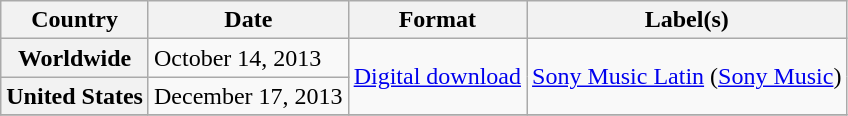<table class="wikitable plainrowheaders">
<tr>
<th>Country</th>
<th>Date</th>
<th>Format</th>
<th>Label(s)</th>
</tr>
<tr>
<th scope="row">Worldwide</th>
<td>October 14, 2013</td>
<td rowspan="2"><a href='#'>Digital download</a></td>
<td rowspan="2"><a href='#'>Sony Music Latin</a> (<a href='#'>Sony Music</a>)</td>
</tr>
<tr>
<th scope="row">United States</th>
<td>December 17, 2013</td>
</tr>
<tr>
</tr>
</table>
